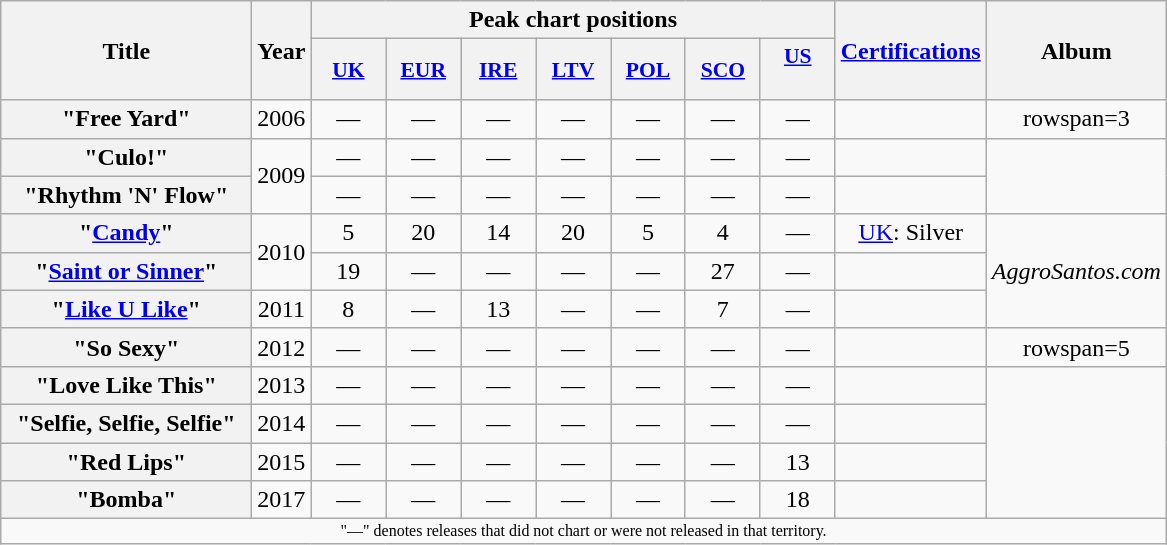<table class="wikitable plainrowheaders" style="text-align:center;">
<tr>
<th scope="col" rowspan="2" style="width:10em;">Title</th>
<th scope="col" rowspan="2">Year</th>
<th scope="col" colspan="7">Peak chart positions</th>
<th rowspan="2"><a href='#'>Certifications</a></th>
<th scope="col" rowspan="2">Album</th>
</tr>
<tr>
<th scope="col" style="width:3em;font-size:90%;"><a href='#'>UK</a><br></th>
<th scope="col" style="width:3em;font-size:90%;"><a href='#'>EUR</a><br></th>
<th scope="col" style="width:3em;font-size:90%;"><a href='#'>IRE</a><br></th>
<th scope="col" style="width:3em;font-size:90%;"><a href='#'>LTV</a><br></th>
<th scope="col" style="width:3em;font-size:90%;"><a href='#'>POL</a><br></th>
<th scope="col" style="width:3em;font-size:90%;"><a href='#'>SCO</a><br></th>
<th scope="col" style="width:3em;font-size:90%;"><a href='#'>US<br></a><br></th>
</tr>
<tr>
<th scope="row">"Free Yard"</th>
<td>2006</td>
<td>—</td>
<td>—</td>
<td>—</td>
<td>—</td>
<td>—</td>
<td>—</td>
<td>—</td>
<td></td>
<td>rowspan=3 </td>
</tr>
<tr>
<th scope="row">"Culo!"</th>
<td rowspan=2>2009</td>
<td>—</td>
<td>—</td>
<td>—</td>
<td>—</td>
<td>—</td>
<td>—</td>
<td>—</td>
<td></td>
</tr>
<tr>
<th scope="row">"Rhythm 'N' Flow"</th>
<td>—</td>
<td>—</td>
<td>—</td>
<td>—</td>
<td>—</td>
<td>—</td>
<td>—</td>
<td></td>
</tr>
<tr>
<th scope="row">"<a href='#'>Candy</a>"<br></th>
<td rowspan="2">2010</td>
<td>5</td>
<td>20</td>
<td>14</td>
<td>20</td>
<td>5</td>
<td>4</td>
<td>—</td>
<td><a href='#'>UK</a>: Silver</td>
<td rowspan="3"><em>AggroSantos.com</em></td>
</tr>
<tr>
<th scope="row">"<a href='#'>Saint or Sinner</a>"</th>
<td>19</td>
<td>—</td>
<td>—</td>
<td>—</td>
<td>—</td>
<td>27</td>
<td>—</td>
<td></td>
</tr>
<tr>
<th scope="row">"<a href='#'>Like U Like</a>"<br></th>
<td>2011</td>
<td>8</td>
<td>—</td>
<td>13</td>
<td>—</td>
<td>—</td>
<td>7</td>
<td>—</td>
</tr>
<tr>
<th scope="row">"So Sexy"</th>
<td>2012</td>
<td>—</td>
<td>—</td>
<td>—</td>
<td>—</td>
<td>—</td>
<td>—</td>
<td>—</td>
<td></td>
<td>rowspan=5 </td>
</tr>
<tr>
<th scope="row">"Love Like This"</th>
<td>2013</td>
<td>—</td>
<td>—</td>
<td>—</td>
<td>—</td>
<td>—</td>
<td>—</td>
<td>—</td>
<td></td>
</tr>
<tr>
<th scope="row">"Selfie, Selfie, Selfie"</th>
<td>2014</td>
<td>—</td>
<td>—</td>
<td>—</td>
<td>—</td>
<td>—</td>
<td>—</td>
<td>—</td>
<td></td>
</tr>
<tr>
<th scope="row">"Red Lips"<br></th>
<td>2015</td>
<td>—</td>
<td>—</td>
<td>—</td>
<td>—</td>
<td>—</td>
<td>—</td>
<td>13</td>
<td></td>
</tr>
<tr>
<th scope="row">"Bomba"</th>
<td>2017</td>
<td>—</td>
<td>—</td>
<td>—</td>
<td>—</td>
<td>—</td>
<td>—</td>
<td>18</td>
<td></td>
</tr>
<tr>
<td colspan="15" style="text-align:center; font-size:8pt;">"—" denotes releases that did not chart or were not released in that territory.</td>
</tr>
</table>
